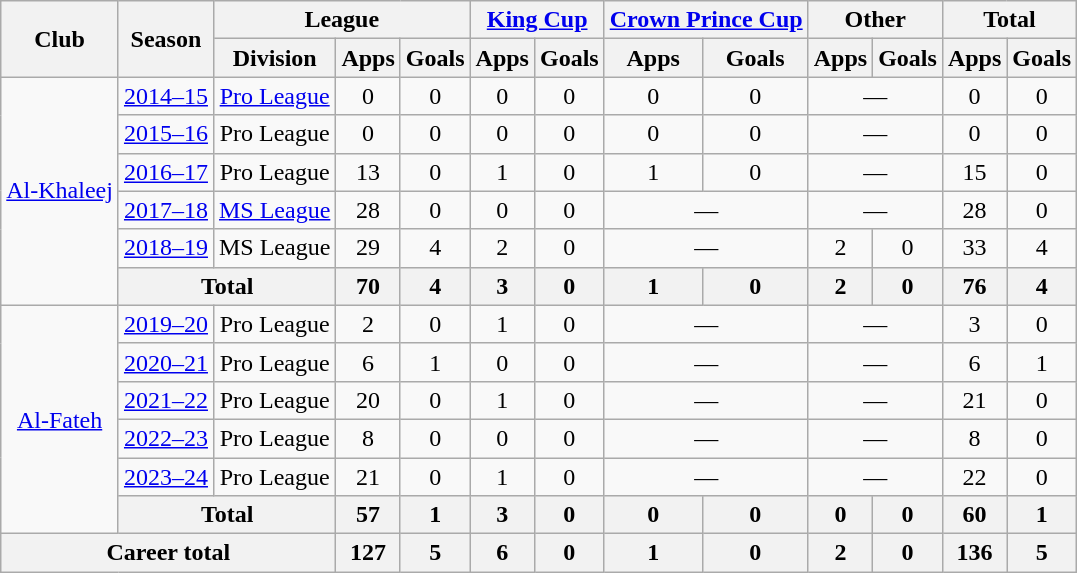<table class=wikitable style=text-align:center>
<tr>
<th rowspan="2">Club</th>
<th rowspan="2">Season</th>
<th colspan="3">League</th>
<th colspan="2"><a href='#'>King Cup</a></th>
<th colspan="2"><a href='#'>Crown Prince Cup</a> </th>
<th colspan="2">Other</th>
<th colspan="2">Total</th>
</tr>
<tr>
<th>Division</th>
<th>Apps</th>
<th>Goals</th>
<th>Apps</th>
<th>Goals</th>
<th>Apps</th>
<th>Goals</th>
<th>Apps</th>
<th>Goals</th>
<th>Apps</th>
<th>Goals</th>
</tr>
<tr>
<td rowspan="6"><a href='#'>Al-Khaleej</a></td>
<td><a href='#'>2014–15</a></td>
<td><a href='#'>Pro League</a></td>
<td>0</td>
<td>0</td>
<td>0</td>
<td>0</td>
<td>0</td>
<td>0</td>
<td colspan="2">—</td>
<td>0</td>
<td>0</td>
</tr>
<tr>
<td><a href='#'>2015–16</a></td>
<td>Pro League</td>
<td>0</td>
<td>0</td>
<td>0</td>
<td>0</td>
<td>0</td>
<td>0</td>
<td colspan="2">—</td>
<td>0</td>
<td>0</td>
</tr>
<tr>
<td><a href='#'>2016–17</a></td>
<td>Pro League</td>
<td>13</td>
<td>0</td>
<td>1</td>
<td>0</td>
<td>1</td>
<td>0</td>
<td colspan="2">—</td>
<td>15</td>
<td>0</td>
</tr>
<tr>
<td><a href='#'>2017–18</a></td>
<td><a href='#'>MS League</a></td>
<td>28</td>
<td>0</td>
<td>0</td>
<td>0</td>
<td colspan="2">—</td>
<td colspan="2">—</td>
<td>28</td>
<td>0</td>
</tr>
<tr>
<td><a href='#'>2018–19</a></td>
<td>MS League</td>
<td>29</td>
<td>4</td>
<td>2</td>
<td>0</td>
<td colspan="2">—</td>
<td>2</td>
<td>0</td>
<td>33</td>
<td>4</td>
</tr>
<tr>
<th colspan="2">Total</th>
<th>70</th>
<th>4</th>
<th>3</th>
<th>0</th>
<th>1</th>
<th>0</th>
<th>2</th>
<th>0</th>
<th>76</th>
<th>4</th>
</tr>
<tr>
<td rowspan="6"><a href='#'>Al-Fateh</a></td>
<td><a href='#'>2019–20</a></td>
<td>Pro League</td>
<td>2</td>
<td>0</td>
<td>1</td>
<td>0</td>
<td colspan="2">—</td>
<td colspan="2">—</td>
<td>3</td>
<td>0</td>
</tr>
<tr>
<td><a href='#'>2020–21</a></td>
<td>Pro League</td>
<td>6</td>
<td>1</td>
<td>0</td>
<td>0</td>
<td colspan="2">—</td>
<td colspan="2">—</td>
<td>6</td>
<td>1</td>
</tr>
<tr>
<td><a href='#'>2021–22</a></td>
<td>Pro League</td>
<td>20</td>
<td>0</td>
<td>1</td>
<td>0</td>
<td colspan="2">—</td>
<td colspan="2">—</td>
<td>21</td>
<td>0</td>
</tr>
<tr>
<td><a href='#'>2022–23</a></td>
<td>Pro League</td>
<td>8</td>
<td>0</td>
<td>0</td>
<td>0</td>
<td colspan="2">—</td>
<td colspan="2">—</td>
<td>8</td>
<td>0</td>
</tr>
<tr>
<td><a href='#'>2023–24</a></td>
<td>Pro League</td>
<td>21</td>
<td>0</td>
<td>1</td>
<td>0</td>
<td colspan="2">—</td>
<td colspan="2">—</td>
<td>22</td>
<td>0</td>
</tr>
<tr>
<th colspan="2">Total</th>
<th>57</th>
<th>1</th>
<th>3</th>
<th>0</th>
<th>0</th>
<th>0</th>
<th>0</th>
<th>0</th>
<th>60</th>
<th>1</th>
</tr>
<tr>
<th colspan="3">Career total</th>
<th>127</th>
<th>5</th>
<th>6</th>
<th>0</th>
<th>1</th>
<th>0</th>
<th>2</th>
<th>0</th>
<th>136</th>
<th>5</th>
</tr>
</table>
